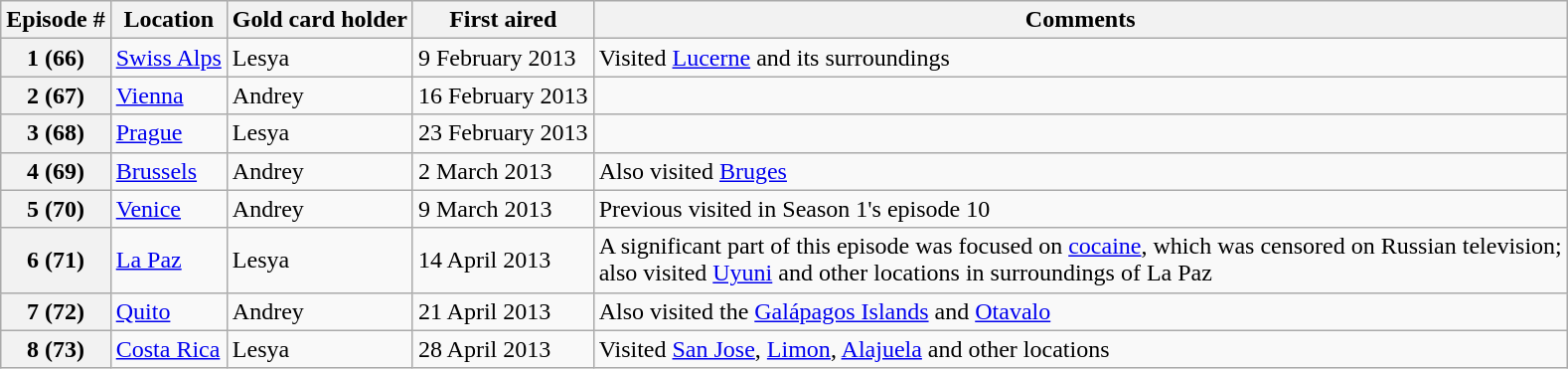<table class="wikitable">
<tr>
<th>Episode #</th>
<th>Location</th>
<th>Gold card holder</th>
<th>First aired</th>
<th>Comments</th>
</tr>
<tr>
<th>1 (66)</th>
<td> <a href='#'>Swiss Alps</a></td>
<td>Lesya</td>
<td>9 February 2013</td>
<td>Visited <a href='#'>Lucerne</a> and its surroundings</td>
</tr>
<tr>
<th>2 (67)</th>
<td> <a href='#'>Vienna</a></td>
<td>Andrey</td>
<td>16 February 2013</td>
<td></td>
</tr>
<tr>
<th>3 (68)</th>
<td> <a href='#'>Prague</a></td>
<td>Lesya</td>
<td>23 February 2013</td>
<td></td>
</tr>
<tr>
<th>4 (69)</th>
<td> <a href='#'>Brussels</a></td>
<td>Andrey</td>
<td>2 March 2013</td>
<td>Also visited <a href='#'>Bruges</a></td>
</tr>
<tr>
<th>5 (70)</th>
<td> <a href='#'>Venice</a></td>
<td>Andrey</td>
<td>9 March 2013</td>
<td>Previous visited in Season 1's episode 10</td>
</tr>
<tr>
<th>6 (71)</th>
<td> <a href='#'>La Paz</a></td>
<td>Lesya</td>
<td>14 April 2013</td>
<td>A significant part of this episode was focused on <a href='#'>cocaine</a>, which was censored on Russian television;<br>also visited <a href='#'>Uyuni</a> and other locations in surroundings of La Paz</td>
</tr>
<tr>
<th>7 (72)</th>
<td> <a href='#'>Quito</a></td>
<td>Andrey</td>
<td>21 April 2013</td>
<td>Also visited the <a href='#'>Galápagos Islands</a> and <a href='#'>Otavalo</a></td>
</tr>
<tr>
<th>8 (73)</th>
<td> <a href='#'>Costa Rica</a></td>
<td>Lesya</td>
<td>28 April 2013</td>
<td>Visited <a href='#'>San Jose</a>, <a href='#'>Limon</a>, <a href='#'>Alajuela</a> and other locations</td>
</tr>
</table>
